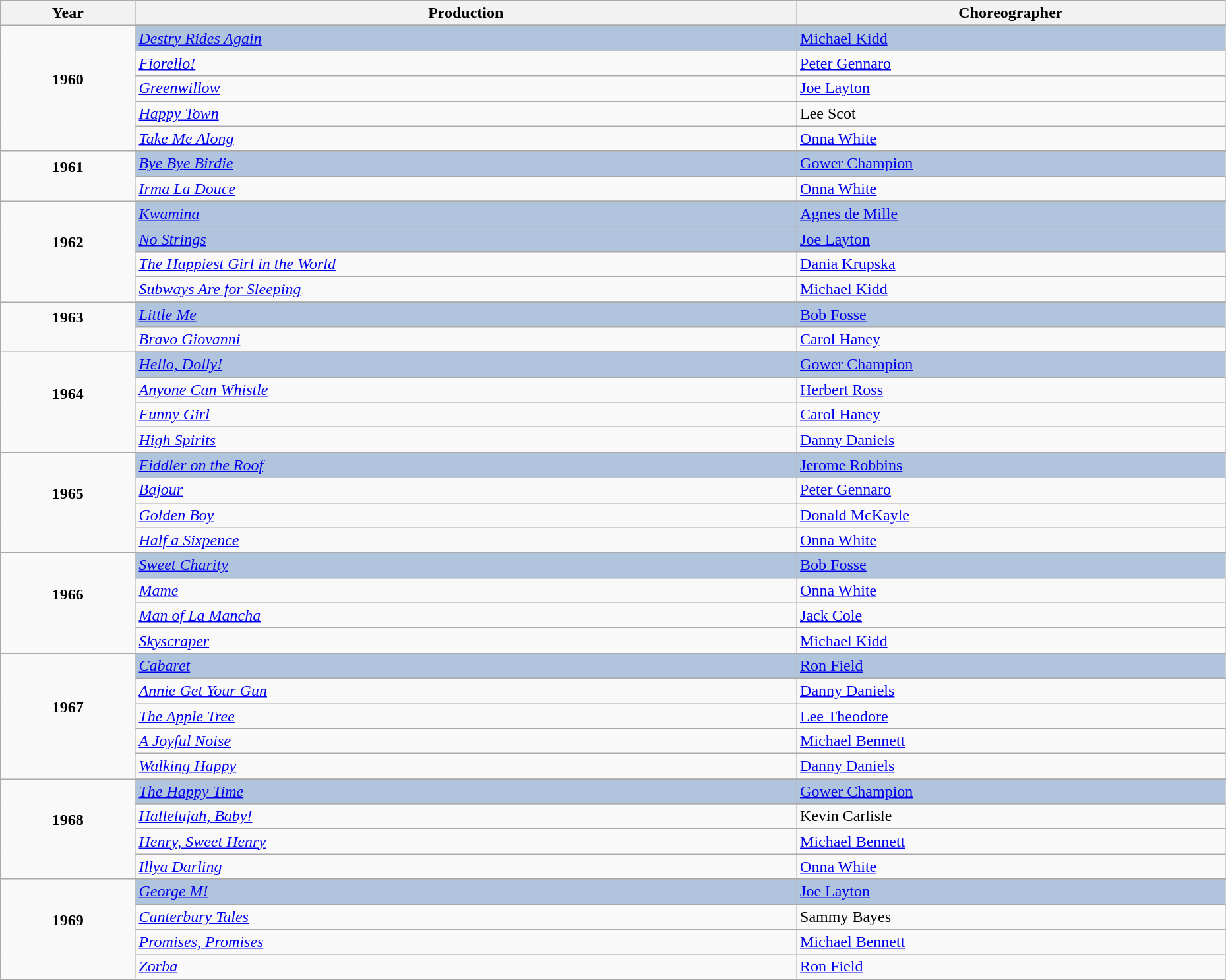<table class="wikitable" style="width:98%;">
<tr style="background:#bebebe;">
<th style="width:11%;">Year</th>
<th style="width:54%;">Production</th>
<th style="width:35%;">Choreographer</th>
</tr>
<tr>
<td rowspan="6" align="center"><strong>1960</strong><br><br></td>
</tr>
<tr style="background:#B0C4DE">
<td><em><a href='#'>Destry Rides Again</a></em></td>
<td><a href='#'>Michael Kidd</a></td>
</tr>
<tr>
<td><em><a href='#'>Fiorello!</a></em></td>
<td><a href='#'>Peter Gennaro</a></td>
</tr>
<tr>
<td><em><a href='#'>Greenwillow</a></em></td>
<td><a href='#'>Joe Layton</a></td>
</tr>
<tr>
<td><em><a href='#'>Happy Town</a></em></td>
<td>Lee Scot</td>
</tr>
<tr>
<td><em><a href='#'>Take Me Along</a></em></td>
<td><a href='#'>Onna White</a></td>
</tr>
<tr>
<td rowspan="3" align="center"><strong>1961</strong><br><br></td>
</tr>
<tr style="background:#B0C4DE">
<td><em><a href='#'>Bye Bye Birdie</a></em></td>
<td><a href='#'>Gower Champion</a></td>
</tr>
<tr>
<td><em><a href='#'>Irma La Douce</a></em></td>
<td><a href='#'>Onna White</a></td>
</tr>
<tr>
<td rowspan="5" align="center"><strong>1962</strong><br><br></td>
</tr>
<tr style="background:#B0C4DE">
<td><em><a href='#'>Kwamina</a></em></td>
<td><a href='#'>Agnes de Mille</a></td>
</tr>
<tr style="background:#B0C4DE">
<td><em><a href='#'>No Strings</a></em></td>
<td><a href='#'>Joe Layton</a></td>
</tr>
<tr>
<td><em><a href='#'>The Happiest Girl in the World</a></em></td>
<td><a href='#'>Dania Krupska</a></td>
</tr>
<tr>
<td><em><a href='#'>Subways Are for Sleeping</a></em></td>
<td><a href='#'>Michael Kidd</a></td>
</tr>
<tr>
<td rowspan="3" align="center"><strong>1963</strong><br><br></td>
</tr>
<tr style="background:#B0C4DE">
<td><em><a href='#'>Little Me</a></em></td>
<td><a href='#'>Bob Fosse</a></td>
</tr>
<tr>
<td><em><a href='#'>Bravo Giovanni</a></em></td>
<td><a href='#'>Carol Haney</a></td>
</tr>
<tr>
<td rowspan="5" align="center"><strong>1964</strong><br><br></td>
</tr>
<tr style="background:#B0C4DE">
<td><em><a href='#'>Hello, Dolly!</a></em></td>
<td><a href='#'>Gower Champion</a></td>
</tr>
<tr>
<td><em><a href='#'>Anyone Can Whistle</a></em></td>
<td><a href='#'>Herbert Ross</a></td>
</tr>
<tr>
<td><em><a href='#'>Funny Girl</a></em></td>
<td><a href='#'>Carol Haney</a></td>
</tr>
<tr>
<td><em><a href='#'>High Spirits</a></em></td>
<td><a href='#'>Danny Daniels</a></td>
</tr>
<tr>
<td rowspan="5" align="center"><strong>1965</strong><br><br></td>
</tr>
<tr style="background:#B0C4DE">
<td><em><a href='#'>Fiddler on the Roof</a></em></td>
<td><a href='#'>Jerome Robbins</a></td>
</tr>
<tr>
<td><em><a href='#'>Bajour</a></em></td>
<td><a href='#'>Peter Gennaro</a></td>
</tr>
<tr>
<td><em><a href='#'>Golden Boy</a></em></td>
<td><a href='#'>Donald McKayle</a></td>
</tr>
<tr>
<td><em><a href='#'>Half a Sixpence</a></em></td>
<td><a href='#'>Onna White</a></td>
</tr>
<tr>
<td rowspan="5" align="center"><strong>1966</strong><br><br></td>
</tr>
<tr style="background:#B0C4DE">
<td><em><a href='#'>Sweet Charity</a></em></td>
<td><a href='#'>Bob Fosse</a></td>
</tr>
<tr>
<td><em><a href='#'>Mame</a></em></td>
<td><a href='#'>Onna White</a></td>
</tr>
<tr>
<td><em><a href='#'>Man of La Mancha</a></em></td>
<td><a href='#'>Jack Cole</a></td>
</tr>
<tr>
<td><em><a href='#'>Skyscraper</a></em></td>
<td><a href='#'>Michael Kidd</a></td>
</tr>
<tr>
<td rowspan="6" align="center"><strong>1967</strong><br><br></td>
</tr>
<tr style="background:#B0C4DE">
<td><em><a href='#'>Cabaret</a></em></td>
<td><a href='#'>Ron Field</a></td>
</tr>
<tr>
<td><em><a href='#'>Annie Get Your Gun</a></em></td>
<td><a href='#'>Danny Daniels</a></td>
</tr>
<tr>
<td><em><a href='#'>The Apple Tree</a></em></td>
<td><a href='#'>Lee Theodore</a></td>
</tr>
<tr>
<td><em><a href='#'>A Joyful Noise</a></em></td>
<td><a href='#'>Michael Bennett</a></td>
</tr>
<tr>
<td><em><a href='#'>Walking Happy</a></em></td>
<td><a href='#'>Danny Daniels</a></td>
</tr>
<tr>
<td rowspan="5" align="center"><strong>1968</strong><br><br></td>
</tr>
<tr style="background:#B0C4DE">
<td><em><a href='#'>The Happy Time</a></em></td>
<td><a href='#'>Gower Champion</a></td>
</tr>
<tr>
<td><em><a href='#'>Hallelujah, Baby!</a></em></td>
<td>Kevin Carlisle</td>
</tr>
<tr>
<td><em><a href='#'>Henry, Sweet Henry</a></em></td>
<td><a href='#'>Michael Bennett</a></td>
</tr>
<tr>
<td><em><a href='#'>Illya Darling</a></em></td>
<td><a href='#'>Onna White</a></td>
</tr>
<tr>
<td rowspan="5" align="center"><strong>1969</strong><br><br></td>
</tr>
<tr style="background:#B0C4DE">
<td><em><a href='#'>George M!</a></em></td>
<td><a href='#'>Joe Layton</a></td>
</tr>
<tr>
<td><em><a href='#'>Canterbury Tales</a></em></td>
<td>Sammy Bayes</td>
</tr>
<tr>
<td><em><a href='#'>Promises, Promises</a></em></td>
<td><a href='#'>Michael Bennett</a></td>
</tr>
<tr>
<td><em><a href='#'>Zorba</a></em></td>
<td><a href='#'>Ron Field</a></td>
</tr>
</table>
